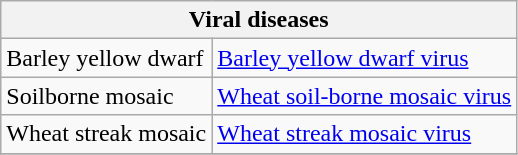<table class="wikitable" style="clear">
<tr>
<th colspan=2><strong>Viral diseases</strong><br></th>
</tr>
<tr>
<td>Barley yellow dwarf</td>
<td><a href='#'>Barley yellow dwarf virus</a></td>
</tr>
<tr>
<td>Soilborne mosaic</td>
<td><a href='#'>Wheat soil-borne mosaic virus</a></td>
</tr>
<tr>
<td>Wheat streak mosaic</td>
<td><a href='#'>Wheat streak mosaic virus</a></td>
</tr>
<tr>
</tr>
</table>
